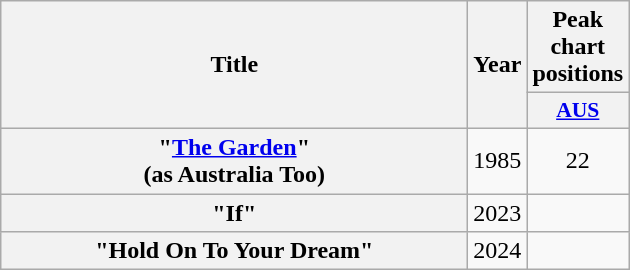<table class="wikitable plainrowheaders" style="text-align:center;" border="1">
<tr>
<th scope="col" rowspan="2" style="width:19em;">Title</th>
<th scope="col" rowspan="2" style="width:1em;">Year</th>
<th scope="col" colspan="1">Peak chart positions</th>
</tr>
<tr>
<th scope="col" style="width:3em;font-size:90%;"><a href='#'>AUS</a><br></th>
</tr>
<tr>
<th scope="row">"<a href='#'>The Garden</a>"<br><span>(as Australia Too)</span></th>
<td>1985</td>
<td>22</td>
</tr>
<tr>
<th scope="row">"If"</th>
<td>2023</td>
<td></td>
</tr>
<tr>
<th scope="row">"Hold On To Your Dream"</th>
<td>2024</td>
<td></td>
</tr>
</table>
